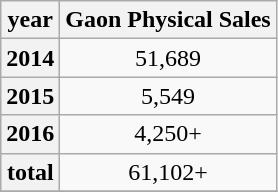<table class="wikitable">
<tr>
<th>year</th>
<th>Gaon Physical Sales</th>
</tr>
<tr>
<th scope="row">2014</th>
<td style="text-align:center;">51,689</td>
</tr>
<tr>
<th scope="row">2015</th>
<td style="text-align:center;">5,549</td>
</tr>
<tr>
<th scope="row">2016</th>
<td style="text-align:center;">4,250+</td>
</tr>
<tr>
<th scope="row">total</th>
<td style="text-align:center;">61,102+</td>
</tr>
<tr>
</tr>
</table>
